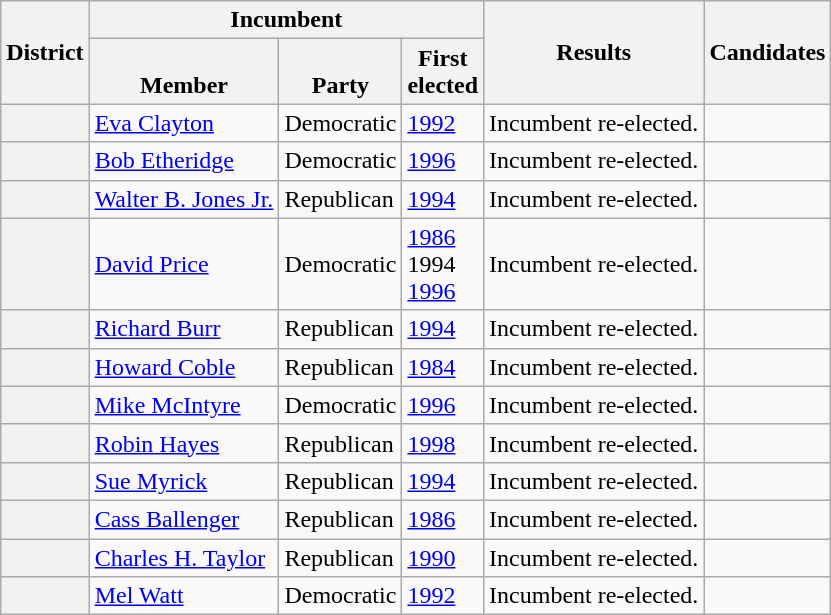<table class="wikitable sortable">
<tr>
<th rowspan=2>District</th>
<th colspan=3>Incumbent</th>
<th rowspan=2>Results</th>
<th rowspan=2 class="unsortable">Candidates</th>
</tr>
<tr valign=bottom>
<th>Member</th>
<th>Party</th>
<th>First<br>elected</th>
</tr>
<tr>
<th></th>
<td><a href='#'>Eva Clayton</a></td>
<td>Democratic</td>
<td><a href='#'>1992</a></td>
<td>Incumbent re-elected.</td>
<td nowrap></td>
</tr>
<tr>
<th></th>
<td><a href='#'>Bob Etheridge</a></td>
<td>Democratic</td>
<td><a href='#'>1996</a></td>
<td>Incumbent re-elected.</td>
<td nowrap></td>
</tr>
<tr>
<th></th>
<td><a href='#'>Walter B. Jones Jr.</a></td>
<td>Republican</td>
<td><a href='#'>1994</a></td>
<td>Incumbent re-elected.</td>
<td nowrap></td>
</tr>
<tr>
<th></th>
<td><a href='#'>David Price</a></td>
<td>Democratic</td>
<td><a href='#'>1986</a><br>1994 <br><a href='#'>1996</a></td>
<td>Incumbent re-elected.</td>
<td nowrap></td>
</tr>
<tr>
<th></th>
<td><a href='#'>Richard Burr</a></td>
<td>Republican</td>
<td><a href='#'>1994</a></td>
<td>Incumbent re-elected.</td>
<td nowrap></td>
</tr>
<tr>
<th></th>
<td><a href='#'>Howard Coble</a></td>
<td>Republican</td>
<td><a href='#'>1984</a></td>
<td>Incumbent re-elected.</td>
<td nowrap></td>
</tr>
<tr>
<th></th>
<td><a href='#'>Mike McIntyre</a></td>
<td>Democratic</td>
<td><a href='#'>1996</a></td>
<td>Incumbent re-elected.</td>
<td nowrap></td>
</tr>
<tr>
<th></th>
<td><a href='#'>Robin Hayes</a></td>
<td>Republican</td>
<td><a href='#'>1998</a></td>
<td>Incumbent re-elected.</td>
<td nowrap></td>
</tr>
<tr>
<th></th>
<td><a href='#'>Sue Myrick</a></td>
<td>Republican</td>
<td><a href='#'>1994</a></td>
<td>Incumbent re-elected.</td>
<td nowrap></td>
</tr>
<tr>
<th></th>
<td><a href='#'>Cass Ballenger</a></td>
<td>Republican</td>
<td><a href='#'>1986</a></td>
<td>Incumbent re-elected.</td>
<td nowrap></td>
</tr>
<tr>
<th></th>
<td><a href='#'>Charles H. Taylor</a></td>
<td>Republican</td>
<td><a href='#'>1990</a></td>
<td>Incumbent re-elected.</td>
<td nowrap></td>
</tr>
<tr>
<th></th>
<td><a href='#'>Mel Watt</a></td>
<td>Democratic</td>
<td><a href='#'>1992</a></td>
<td>Incumbent re-elected.</td>
<td nowrap></td>
</tr>
</table>
